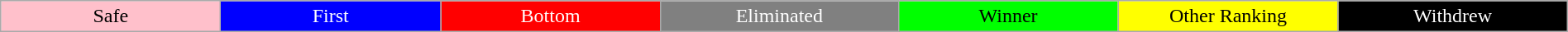<table class="wikitable" style="margin:1em auto; text-align:center;">
<tr>
<td style="background: pink; width:5%;">Safe</td>
<td style="background: blue; width:5%; color: white;">First</td>
<td style="background: red; width:5%; color: white;">Bottom</td>
<td style="background: grey; width:5%; color: white;">Eliminated</td>
<td style="background: lime; width:5%;">Winner</td>
<td style="background: yellow; width:5%;">Other Ranking</td>
<td style="background: black; color:white; width:5%">Withdrew</td>
</tr>
</table>
